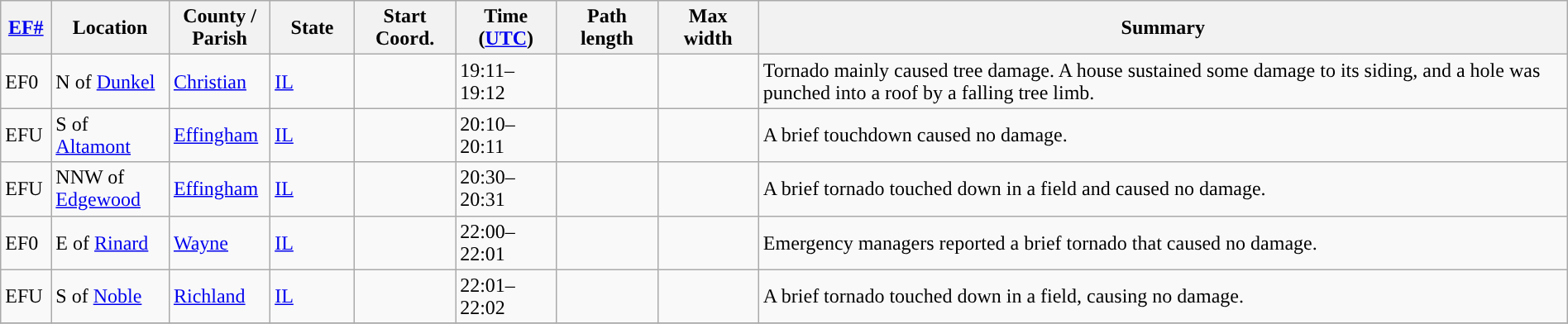<table class="wikitable sortable" style="width:100%;">
<tr>
<th scope="col"  style="width:3%; text-align:center;"><a href='#'>EF#</a></th>
<th scope="col"  style="width:7%; text-align:center;" class="unsortable">Location</th>
<th scope="col"  style="width:6%; text-align:center;" class="unsortable">County / Parish</th>
<th scope="col"  style="width:5%; text-align:center;">State</th>
<th scope="col"  style="width:6%; text-align:center;">Start Coord.</th>
<th scope="col"  style="width:6%; text-align:center;">Time (<a href='#'>UTC</a>)</th>
<th scope="col"  style="width:6%; text-align:center;">Path length</th>
<th scope="col"  style="width:6%; text-align:center;">Max width</th>
<th scope="col" class="unsortable" style="width:48%; text-align:center;">Summary</th>
</tr>
<tr>
<td>EF0</td>
<td>N of <a href='#'>Dunkel</a></td>
<td><a href='#'>Christian</a></td>
<td><a href='#'>IL</a></td>
<td></td>
<td>19:11–19:12</td>
<td></td>
<td></td>
<td>Tornado mainly caused tree damage. A house sustained some damage to its siding, and a hole was punched into a roof by a falling tree limb.</td>
</tr>
<tr>
<td>EFU</td>
<td>S of <a href='#'>Altamont</a></td>
<td><a href='#'>Effingham</a></td>
<td><a href='#'>IL</a></td>
<td></td>
<td>20:10–20:11</td>
<td></td>
<td></td>
<td>A brief touchdown caused no damage.</td>
</tr>
<tr>
<td>EFU</td>
<td>NNW of <a href='#'>Edgewood</a></td>
<td><a href='#'>Effingham</a></td>
<td><a href='#'>IL</a></td>
<td></td>
<td>20:30–20:31</td>
<td></td>
<td></td>
<td>A brief tornado touched down in a field and caused no damage.</td>
</tr>
<tr>
<td>EF0</td>
<td>E of <a href='#'>Rinard</a></td>
<td><a href='#'>Wayne</a></td>
<td><a href='#'>IL</a></td>
<td></td>
<td>22:00–22:01</td>
<td></td>
<td></td>
<td>Emergency managers reported a brief tornado that caused no damage.</td>
</tr>
<tr>
<td>EFU</td>
<td>S of <a href='#'>Noble</a></td>
<td><a href='#'>Richland</a></td>
<td><a href='#'>IL</a></td>
<td></td>
<td>22:01–22:02</td>
<td></td>
<td></td>
<td>A brief tornado touched down in a field, causing no damage.</td>
</tr>
<tr>
</tr>
</table>
